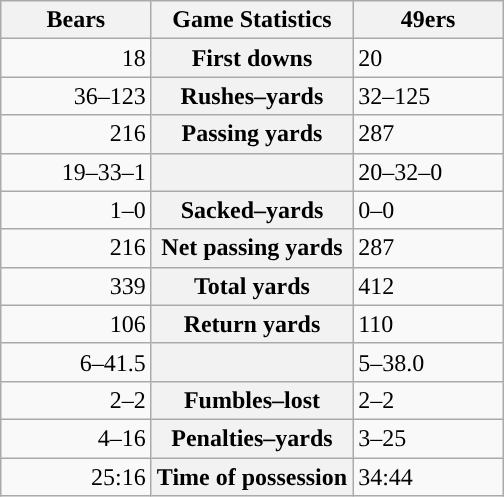<table class="wikitable" style="margin: 1em auto 1em auto">
<tr>
<th style="width:30%;">Bears</th>
<th style="width:40%;">Game Statistics</th>
<th style="width:30%;">49ers</th>
</tr>
<tr>
<td style="text-align:right;">18</td>
<th>First downs</th>
<td>20</td>
</tr>
<tr>
<td style="text-align:right;">36–123</td>
<th>Rushes–yards</th>
<td>32–125</td>
</tr>
<tr>
<td style="text-align:right;">216</td>
<th>Passing yards</th>
<td>287</td>
</tr>
<tr>
<td style="text-align:right;">19–33–1</td>
<th></th>
<td>20–32–0</td>
</tr>
<tr>
<td style="text-align:right;">1–0</td>
<th>Sacked–yards</th>
<td>0–0</td>
</tr>
<tr>
<td style="text-align:right;">216</td>
<th>Net passing yards</th>
<td>287</td>
</tr>
<tr>
<td style="text-align:right;">339</td>
<th>Total yards</th>
<td>412</td>
</tr>
<tr>
<td style="text-align:right;">106</td>
<th>Return yards</th>
<td>110</td>
</tr>
<tr>
<td style="text-align:right;">6–41.5</td>
<th></th>
<td>5–38.0</td>
</tr>
<tr>
<td style="text-align:right;">2–2</td>
<th>Fumbles–lost</th>
<td>2–2</td>
</tr>
<tr>
<td style="text-align:right;">4–16</td>
<th>Penalties–yards</th>
<td>3–25</td>
</tr>
<tr>
<td style="text-align:right;">25:16</td>
<th>Time of possession</th>
<td>34:44</td>
</tr>
</table>
